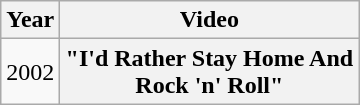<table class="wikitable plainrowheaders">
<tr>
<th>Year</th>
<th style="width:12em;">Video</th>
</tr>
<tr>
<td>2002</td>
<th scope="row">"I'd Rather Stay Home And Rock 'n' Roll"</th>
</tr>
</table>
